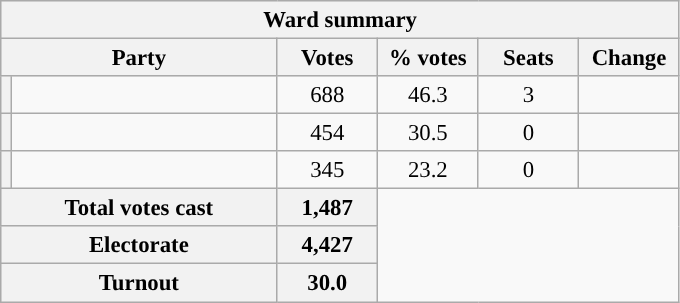<table class="wikitable" style="font-size: 95%;">
<tr style="background-color:#E9E9E9">
<th colspan="6">Ward summary</th>
</tr>
<tr style="background-color:#E9E9E9">
<th colspan="2">Party</th>
<th style="width: 60px">Votes</th>
<th style="width: 60px">% votes</th>
<th style="width: 60px">Seats</th>
<th style="width: 60px">Change</th>
</tr>
<tr>
<th style="background-color: "></th>
<td style="width: 170px"><a href='#'></a></td>
<td align="center">688</td>
<td align="center">46.3</td>
<td align="center">3</td>
<td align="center"></td>
</tr>
<tr>
<th style="background-color: "></th>
<td style="width: 170px"><a href='#'></a></td>
<td align="center">454</td>
<td align="center">30.5</td>
<td align="center">0</td>
<td align="center"></td>
</tr>
<tr>
<th style="background-color: "></th>
<td style="width: 170px"><a href='#'></a></td>
<td align="center">345</td>
<td align="center">23.2</td>
<td align="center">0</td>
<td align="center"></td>
</tr>
<tr style="background-color:#E9E9E9">
<th colspan="2">Total votes cast</th>
<th style="width: 60px">1,487</th>
</tr>
<tr style="background-color:#E9E9E9">
<th colspan="2">Electorate</th>
<th style="width: 60px">4,427</th>
</tr>
<tr style="background-color:#E9E9E9">
<th colspan="2">Turnout</th>
<th style="width: 60px">30.0</th>
</tr>
</table>
